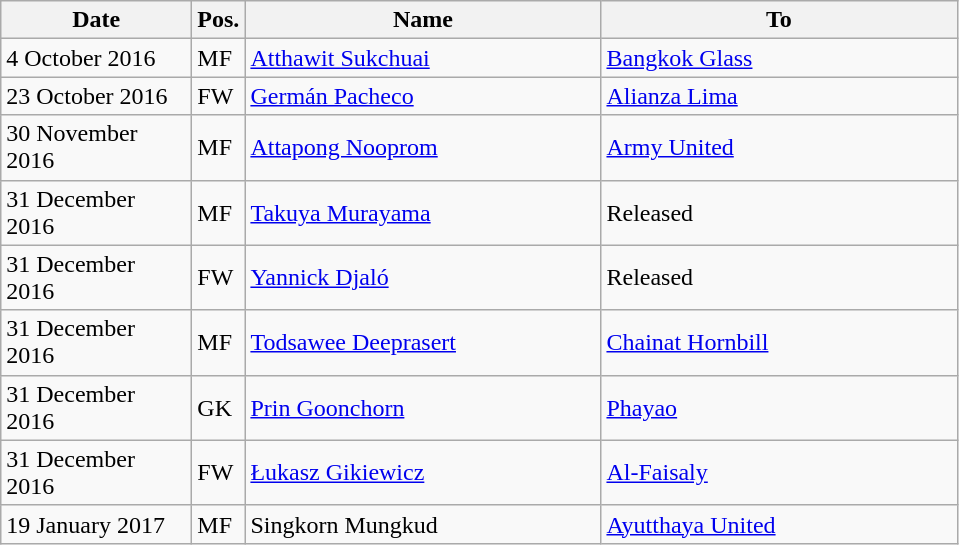<table class="wikitable">
<tr>
<th width="120">Date</th>
<th>Pos.</th>
<th width="230">Name</th>
<th width="230">To</th>
</tr>
<tr>
<td>4 October 2016</td>
<td>MF</td>
<td> <a href='#'>Atthawit Sukchuai</a></td>
<td> <a href='#'>Bangkok Glass</a></td>
</tr>
<tr>
<td>23 October 2016</td>
<td>FW</td>
<td> <a href='#'>Germán Pacheco</a></td>
<td> <a href='#'>Alianza Lima</a></td>
</tr>
<tr>
<td>30 November 2016</td>
<td>MF</td>
<td> <a href='#'>Attapong Nooprom</a></td>
<td> <a href='#'>Army United</a></td>
</tr>
<tr>
<td>31 December 2016</td>
<td>MF</td>
<td> <a href='#'>Takuya Murayama</a></td>
<td>Released</td>
</tr>
<tr>
<td>31 December 2016</td>
<td>FW</td>
<td> <a href='#'>Yannick Djaló</a></td>
<td>Released</td>
</tr>
<tr>
<td>31 December 2016</td>
<td>MF</td>
<td> <a href='#'>Todsawee Deeprasert</a></td>
<td> <a href='#'>Chainat Hornbill</a></td>
</tr>
<tr>
<td>31 December 2016</td>
<td>GK</td>
<td> <a href='#'>Prin Goonchorn</a></td>
<td> <a href='#'>Phayao</a></td>
</tr>
<tr>
<td>31 December 2016</td>
<td>FW</td>
<td> <a href='#'>Łukasz Gikiewicz</a></td>
<td> <a href='#'>Al-Faisaly</a></td>
</tr>
<tr>
<td>19 January 2017</td>
<td>MF</td>
<td> Singkorn Mungkud</td>
<td> <a href='#'>Ayutthaya United</a></td>
</tr>
</table>
